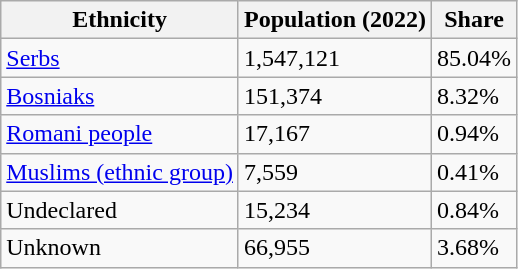<table class="wikitable">
<tr>
<th>Ethnicity</th>
<th>Population (2022)</th>
<th>Share</th>
</tr>
<tr>
<td><a href='#'>Serbs</a></td>
<td>1,547,121</td>
<td>85.04%</td>
</tr>
<tr>
<td><a href='#'>Bosniaks</a></td>
<td>151,374</td>
<td>8.32%</td>
</tr>
<tr>
<td><a href='#'>Romani people</a></td>
<td>17,167</td>
<td>0.94%</td>
</tr>
<tr>
<td><a href='#'>Muslims (ethnic group)</a></td>
<td>7,559</td>
<td>0.41%</td>
</tr>
<tr>
<td>Undeclared</td>
<td>15,234</td>
<td>0.84%</td>
</tr>
<tr>
<td>Unknown</td>
<td>66,955</td>
<td>3.68%</td>
</tr>
</table>
